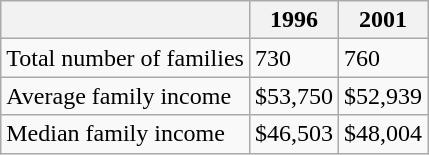<table class="wikitable">
<tr>
<th></th>
<th>1996</th>
<th>2001</th>
</tr>
<tr>
<td>Total number of families</td>
<td>730</td>
<td>760</td>
</tr>
<tr>
<td>Average family income</td>
<td>$53,750</td>
<td>$52,939</td>
</tr>
<tr>
<td>Median family income</td>
<td>$46,503</td>
<td>$48,004</td>
</tr>
</table>
